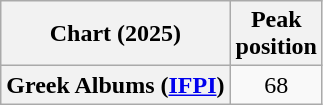<table class="wikitable sortable plainrowheaders" style="text-align:center;">
<tr>
<th scope="col">Chart (2025)</th>
<th scope="col">Peak<br>position</th>
</tr>
<tr>
<th scope="row">Greek Albums (<a href='#'>IFPI</a>)</th>
<td>68</td>
</tr>
</table>
